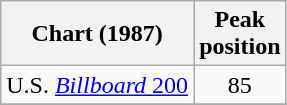<table class="wikitable">
<tr>
<th>Chart (1987)</th>
<th>Peak<br>position</th>
</tr>
<tr>
<td>U.S. <a href='#'><em>Billboard</em> 200</a></td>
<td align="center">85</td>
</tr>
<tr>
</tr>
</table>
